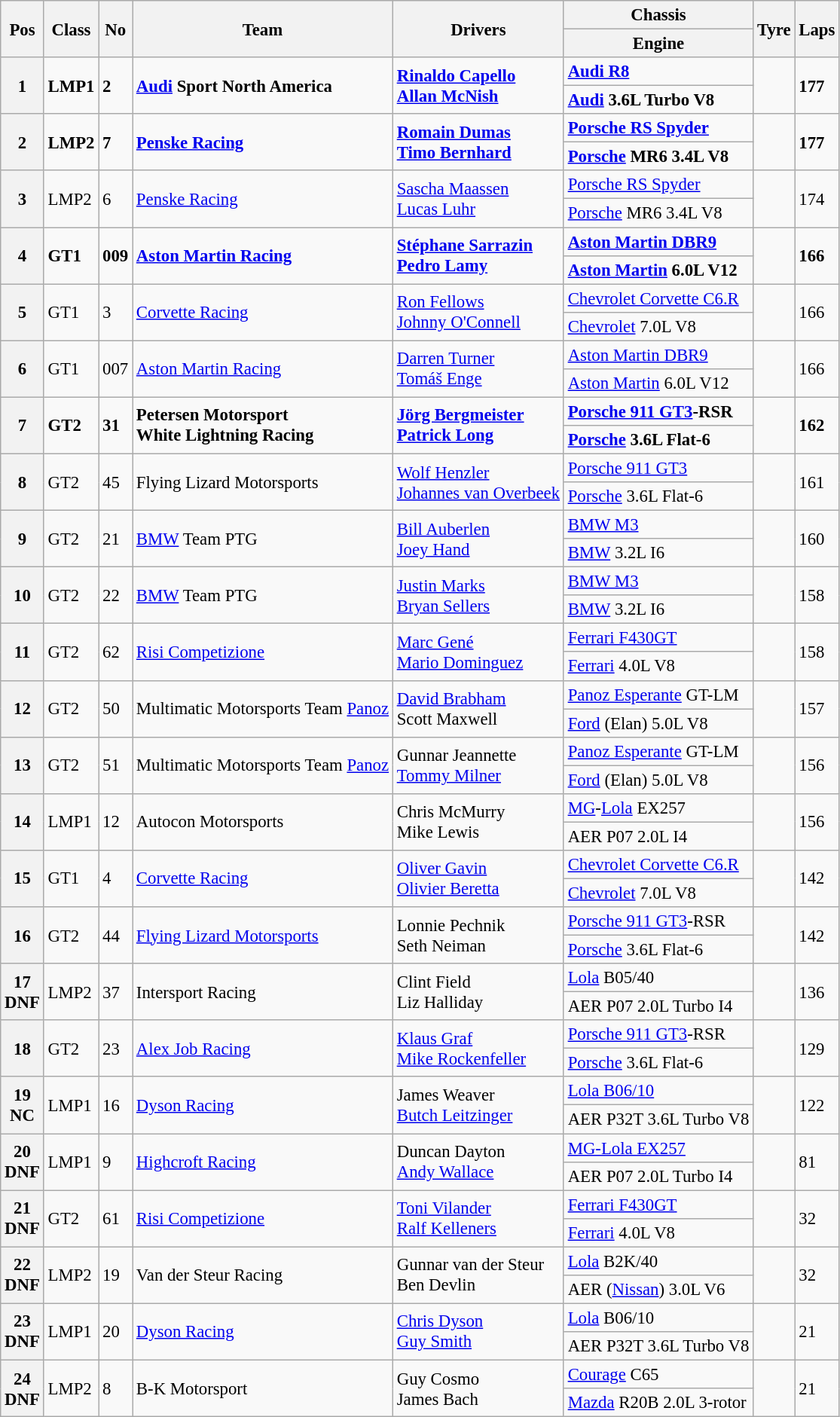<table class="wikitable" style="font-size: 95%;">
<tr>
<th rowspan=2>Pos</th>
<th rowspan=2>Class</th>
<th rowspan=2>No</th>
<th rowspan=2>Team</th>
<th rowspan=2>Drivers</th>
<th>Chassis</th>
<th rowspan=2>Tyre</th>
<th rowspan=2>Laps</th>
</tr>
<tr>
<th>Engine</th>
</tr>
<tr style="font-weight:bold">
<th rowspan=2>1</th>
<td rowspan=2>LMP1</td>
<td rowspan=2>2</td>
<td rowspan=2> <a href='#'>Audi</a> Sport North America</td>
<td rowspan=2> <a href='#'>Rinaldo Capello</a><br> <a href='#'>Allan McNish</a></td>
<td><a href='#'>Audi R8</a></td>
<td rowspan=2></td>
<td rowspan=2>177</td>
</tr>
<tr style="font-weight:bold">
<td><a href='#'>Audi</a> 3.6L Turbo V8</td>
</tr>
<tr style="font-weight:bold">
<th rowspan=2>2</th>
<td rowspan=2>LMP2</td>
<td rowspan=2>7</td>
<td rowspan=2> <a href='#'>Penske Racing</a></td>
<td rowspan=2> <a href='#'>Romain Dumas</a><br> <a href='#'>Timo Bernhard</a></td>
<td><a href='#'>Porsche RS Spyder</a></td>
<td rowspan=2></td>
<td rowspan=2>177</td>
</tr>
<tr style="font-weight:bold">
<td><a href='#'>Porsche</a> MR6 3.4L V8</td>
</tr>
<tr>
<th rowspan=2>3</th>
<td rowspan=2>LMP2</td>
<td rowspan=2>6</td>
<td rowspan=2> <a href='#'>Penske Racing</a></td>
<td rowspan=2> <a href='#'>Sascha Maassen</a><br> <a href='#'>Lucas Luhr</a></td>
<td><a href='#'>Porsche RS Spyder</a></td>
<td rowspan=2></td>
<td rowspan=2>174</td>
</tr>
<tr>
<td><a href='#'>Porsche</a> MR6 3.4L V8</td>
</tr>
<tr style="font-weight:bold">
<th rowspan=2>4</th>
<td rowspan=2>GT1</td>
<td rowspan=2>009</td>
<td rowspan=2> <a href='#'>Aston Martin Racing</a></td>
<td rowspan=2> <a href='#'>Stéphane Sarrazin</a><br> <a href='#'>Pedro Lamy</a></td>
<td><a href='#'>Aston Martin DBR9</a></td>
<td rowspan=2></td>
<td rowspan=2>166</td>
</tr>
<tr style="font-weight:bold">
<td><a href='#'>Aston Martin</a> 6.0L V12</td>
</tr>
<tr>
<th rowspan=2>5</th>
<td rowspan=2>GT1</td>
<td rowspan=2>3</td>
<td rowspan=2> <a href='#'>Corvette Racing</a></td>
<td rowspan=2> <a href='#'>Ron Fellows</a><br> <a href='#'>Johnny O'Connell</a></td>
<td><a href='#'>Chevrolet Corvette C6.R</a></td>
<td rowspan=2></td>
<td rowspan=2>166</td>
</tr>
<tr>
<td><a href='#'>Chevrolet</a> 7.0L V8</td>
</tr>
<tr>
<th rowspan=2>6</th>
<td rowspan=2>GT1</td>
<td rowspan=2>007</td>
<td rowspan=2> <a href='#'>Aston Martin Racing</a></td>
<td rowspan=2> <a href='#'>Darren Turner</a><br> <a href='#'>Tomáš Enge</a></td>
<td><a href='#'>Aston Martin DBR9</a></td>
<td rowspan=2></td>
<td rowspan=2>166</td>
</tr>
<tr>
<td><a href='#'>Aston Martin</a> 6.0L V12</td>
</tr>
<tr style="font-weight:bold">
<th rowspan=2>7</th>
<td rowspan=2>GT2</td>
<td rowspan=2>31</td>
<td rowspan=2> Petersen Motorsport<br> White Lightning Racing</td>
<td rowspan=2> <a href='#'>Jörg Bergmeister</a><br> <a href='#'>Patrick Long</a></td>
<td><a href='#'>Porsche 911 GT3</a>-RSR</td>
<td rowspan=2></td>
<td rowspan=2>162</td>
</tr>
<tr style="font-weight:bold">
<td><a href='#'>Porsche</a> 3.6L Flat-6</td>
</tr>
<tr>
<th rowspan=2>8</th>
<td rowspan=2>GT2</td>
<td rowspan=2>45</td>
<td rowspan=2> Flying Lizard Motorsports</td>
<td rowspan=2> <a href='#'>Wolf Henzler</a><br> <a href='#'>Johannes van Overbeek</a></td>
<td><a href='#'>Porsche 911 GT3</a></td>
<td rowspan=2></td>
<td rowspan=2>161</td>
</tr>
<tr>
<td><a href='#'>Porsche</a> 3.6L Flat-6</td>
</tr>
<tr>
<th rowspan=2>9</th>
<td rowspan=2>GT2</td>
<td rowspan=2>21</td>
<td rowspan=2> <a href='#'>BMW</a> Team PTG</td>
<td rowspan=2> <a href='#'>Bill Auberlen</a><br> <a href='#'>Joey Hand</a></td>
<td><a href='#'>BMW M3</a></td>
<td rowspan=2></td>
<td rowspan=2>160</td>
</tr>
<tr>
<td><a href='#'>BMW</a> 3.2L I6</td>
</tr>
<tr>
<th rowspan=2>10</th>
<td rowspan=2>GT2</td>
<td rowspan=2>22</td>
<td rowspan=2> <a href='#'>BMW</a> Team PTG</td>
<td rowspan=2> <a href='#'>Justin Marks</a><br> <a href='#'>Bryan Sellers</a></td>
<td><a href='#'>BMW M3</a></td>
<td rowspan=2></td>
<td rowspan=2>158</td>
</tr>
<tr>
<td><a href='#'>BMW</a> 3.2L I6</td>
</tr>
<tr>
<th rowspan=2>11</th>
<td rowspan=2>GT2</td>
<td rowspan=2>62</td>
<td rowspan=2> <a href='#'>Risi Competizione</a></td>
<td rowspan=2> <a href='#'>Marc Gené</a><br> <a href='#'>Mario Dominguez</a></td>
<td><a href='#'>Ferrari F430GT</a></td>
<td rowspan=2></td>
<td rowspan=2>158</td>
</tr>
<tr>
<td><a href='#'>Ferrari</a> 4.0L V8</td>
</tr>
<tr>
<th rowspan=2>12</th>
<td rowspan=2>GT2</td>
<td rowspan=2>50</td>
<td rowspan=2> Multimatic Motorsports Team <a href='#'>Panoz</a></td>
<td rowspan=2> <a href='#'>David Brabham</a><br> Scott Maxwell</td>
<td><a href='#'>Panoz Esperante</a> GT-LM</td>
<td rowspan=2></td>
<td rowspan=2>157</td>
</tr>
<tr>
<td><a href='#'>Ford</a> (Elan) 5.0L V8</td>
</tr>
<tr>
<th rowspan=2>13</th>
<td rowspan=2>GT2</td>
<td rowspan=2>51</td>
<td rowspan=2> Multimatic Motorsports Team <a href='#'>Panoz</a></td>
<td rowspan=2> Gunnar Jeannette<br> <a href='#'>Tommy Milner</a></td>
<td><a href='#'>Panoz Esperante</a> GT-LM</td>
<td rowspan=2></td>
<td rowspan=2>156</td>
</tr>
<tr>
<td><a href='#'>Ford</a> (Elan) 5.0L V8</td>
</tr>
<tr>
<th rowspan=2>14</th>
<td rowspan=2>LMP1</td>
<td rowspan=2>12</td>
<td rowspan=2> Autocon Motorsports</td>
<td rowspan=2> Chris McMurry<br> Mike Lewis</td>
<td><a href='#'>MG</a>-<a href='#'>Lola</a> EX257</td>
<td rowspan=2></td>
<td rowspan=2>156</td>
</tr>
<tr>
<td>AER P07 2.0L I4</td>
</tr>
<tr>
<th rowspan=2>15</th>
<td rowspan=2>GT1</td>
<td rowspan=2>4</td>
<td rowspan=2> <a href='#'>Corvette Racing</a></td>
<td rowspan=2> <a href='#'>Oliver Gavin</a><br> <a href='#'>Olivier Beretta</a></td>
<td><a href='#'>Chevrolet Corvette C6.R</a></td>
<td rowspan=2></td>
<td rowspan=2>142</td>
</tr>
<tr>
<td><a href='#'>Chevrolet</a> 7.0L V8</td>
</tr>
<tr>
<th rowspan=2>16</th>
<td rowspan=2>GT2</td>
<td rowspan=2>44</td>
<td rowspan=2> <a href='#'>Flying Lizard Motorsports</a></td>
<td rowspan=2> Lonnie Pechnik<br> Seth Neiman</td>
<td><a href='#'>Porsche 911 GT3</a>-RSR</td>
<td rowspan=2></td>
<td rowspan=2>142</td>
</tr>
<tr>
<td><a href='#'>Porsche</a> 3.6L Flat-6</td>
</tr>
<tr>
<th rowspan=2>17<br>DNF</th>
<td rowspan=2>LMP2</td>
<td rowspan=2>37</td>
<td rowspan=2> Intersport Racing</td>
<td rowspan=2> Clint Field<br> Liz Halliday</td>
<td><a href='#'>Lola</a> B05/40</td>
<td rowspan=2></td>
<td rowspan=2>136</td>
</tr>
<tr>
<td>AER P07 2.0L Turbo I4</td>
</tr>
<tr>
<th rowspan=2>18</th>
<td rowspan=2>GT2</td>
<td rowspan=2>23</td>
<td rowspan=2> <a href='#'>Alex Job Racing</a></td>
<td rowspan=2> <a href='#'>Klaus Graf</a><br> <a href='#'>Mike Rockenfeller</a></td>
<td><a href='#'>Porsche 911 GT3</a>-RSR</td>
<td rowspan=2></td>
<td rowspan=2>129</td>
</tr>
<tr>
<td><a href='#'>Porsche</a> 3.6L Flat-6</td>
</tr>
<tr>
<th rowspan=2>19<br>NC</th>
<td rowspan=2>LMP1</td>
<td rowspan=2>16</td>
<td rowspan=2> <a href='#'>Dyson Racing</a></td>
<td rowspan=2> James Weaver<br> <a href='#'>Butch Leitzinger</a></td>
<td><a href='#'>Lola B06/10</a></td>
<td rowspan=2></td>
<td rowspan=2>122</td>
</tr>
<tr>
<td>AER P32T 3.6L Turbo V8</td>
</tr>
<tr>
<th rowspan=2>20<br>DNF</th>
<td rowspan=2>LMP1</td>
<td rowspan=2>9</td>
<td rowspan=2> <a href='#'>Highcroft Racing</a></td>
<td rowspan=2> Duncan Dayton<br> <a href='#'>Andy Wallace</a></td>
<td><a href='#'>MG-Lola EX257</a></td>
<td rowspan=2></td>
<td rowspan=2>81</td>
</tr>
<tr>
<td>AER P07 2.0L Turbo I4</td>
</tr>
<tr>
<th rowspan=2>21<br>DNF</th>
<td rowspan=2>GT2</td>
<td rowspan=2>61</td>
<td rowspan=2> <a href='#'>Risi Competizione</a></td>
<td rowspan=2> <a href='#'>Toni Vilander</a><br> <a href='#'>Ralf Kelleners</a></td>
<td><a href='#'>Ferrari F430GT</a></td>
<td rowspan=2></td>
<td rowspan=2>32</td>
</tr>
<tr>
<td><a href='#'>Ferrari</a> 4.0L V8</td>
</tr>
<tr>
<th rowspan=2>22<br>DNF</th>
<td rowspan=2>LMP2</td>
<td rowspan=2>19</td>
<td rowspan=2> Van der Steur Racing</td>
<td rowspan=2> Gunnar van der Steur<br> Ben Devlin</td>
<td><a href='#'>Lola</a> B2K/40</td>
<td rowspan=2></td>
<td rowspan=2>32</td>
</tr>
<tr>
<td>AER (<a href='#'>Nissan</a>) 3.0L V6</td>
</tr>
<tr>
<th rowspan=2>23<br>DNF</th>
<td rowspan=2>LMP1</td>
<td rowspan=2>20</td>
<td rowspan=2> <a href='#'>Dyson Racing</a></td>
<td rowspan=2> <a href='#'>Chris Dyson</a><br> <a href='#'>Guy Smith</a></td>
<td><a href='#'>Lola</a> B06/10</td>
<td rowspan=2></td>
<td rowspan=2>21</td>
</tr>
<tr>
<td>AER P32T 3.6L Turbo V8</td>
</tr>
<tr>
<th rowspan=2>24<br>DNF</th>
<td rowspan=2>LMP2</td>
<td rowspan=2>8</td>
<td rowspan=2> B-K Motorsport</td>
<td rowspan=2> Guy Cosmo<br> James Bach</td>
<td><a href='#'>Courage</a> C65</td>
<td rowspan=2></td>
<td rowspan=2>21</td>
</tr>
<tr>
<td><a href='#'>Mazda</a> R20B 2.0L 3-rotor</td>
</tr>
</table>
